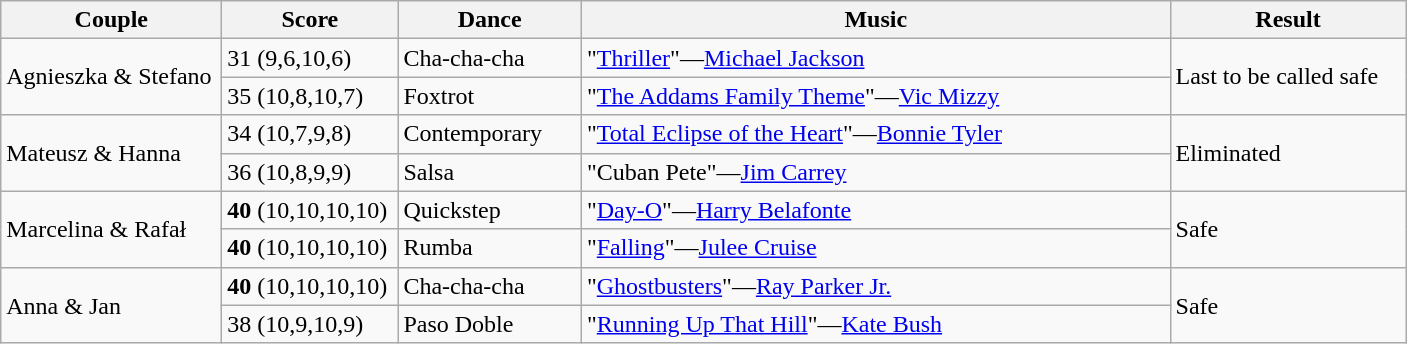<table class="wikitable">
<tr>
<th width="140">Couple</th>
<th width="110">Score</th>
<th width="115">Dance</th>
<th width="385">Music</th>
<th width="150">Result</th>
</tr>
<tr>
<td rowspan="2">Agnieszka & Stefano</td>
<td>31 (9,6,10,6)</td>
<td>Cha-cha-cha</td>
<td>"<a href='#'>Thriller</a>"—<a href='#'>Michael Jackson</a></td>
<td rowspan="2">Last to be called safe</td>
</tr>
<tr>
<td>35 (10,8,10,7)</td>
<td>Foxtrot</td>
<td>"<a href='#'>The Addams Family Theme</a>"—<a href='#'>Vic Mizzy</a></td>
</tr>
<tr>
<td rowspan="2">Mateusz & Hanna</td>
<td>34 (10,7,9,8)</td>
<td>Contemporary</td>
<td>"<a href='#'>Total Eclipse of the Heart</a>"—<a href='#'>Bonnie Tyler</a></td>
<td rowspan="2">Eliminated</td>
</tr>
<tr>
<td>36 (10,8,9,9)</td>
<td>Salsa</td>
<td>"Cuban Pete"—<a href='#'>Jim Carrey</a></td>
</tr>
<tr>
<td rowspan="2">Marcelina & Rafał</td>
<td><strong>40</strong> (10,10,10,10)</td>
<td>Quickstep</td>
<td>"<a href='#'>Day-O</a>"—<a href='#'>Harry Belafonte</a></td>
<td rowspan="2">Safe</td>
</tr>
<tr>
<td><strong>40</strong> (10,10,10,10)</td>
<td>Rumba</td>
<td>"<a href='#'>Falling</a>"—<a href='#'>Julee Cruise</a></td>
</tr>
<tr>
<td rowspan="2">Anna & Jan</td>
<td><strong>40</strong> (10,10,10,10)</td>
<td>Cha-cha-cha</td>
<td>"<a href='#'>Ghostbusters</a>"—<a href='#'>Ray Parker Jr.</a></td>
<td rowspan="2">Safe</td>
</tr>
<tr>
<td>38 (10,9,10,9)</td>
<td>Paso Doble</td>
<td>"<a href='#'>Running Up That Hill</a>"—<a href='#'>Kate Bush</a></td>
</tr>
</table>
